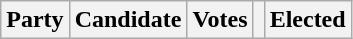<table class="wikitable">
<tr>
<th colspan="2">Party</th>
<th>Candidate</th>
<th>Votes</th>
<th></th>
<th>Elected<br>


</th>
</tr>
</table>
